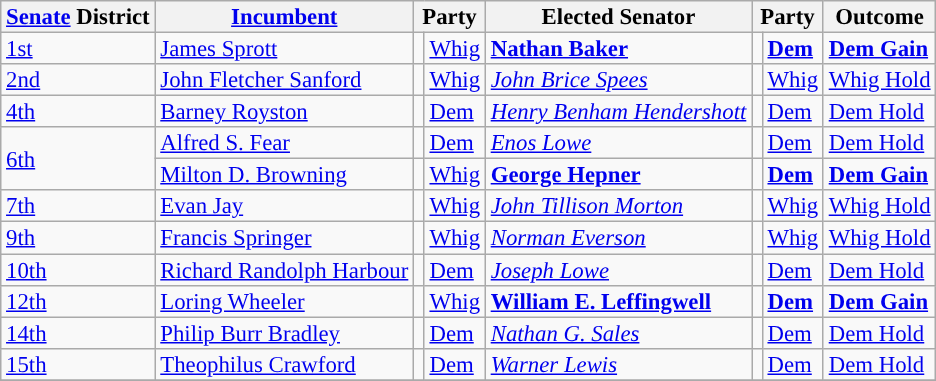<table class="sortable wikitable" style="font-size:95%;line-height:14px;">
<tr>
<th class="sortable"><a href='#'>Senate</a> District</th>
<th class="sortable"><a href='#'>Incumbent</a></th>
<th colspan="2">Party</th>
<th class="sortable">Elected Senator</th>
<th colspan="2">Party</th>
<th class="sortable">Outcome</th>
</tr>
<tr>
<td><a href='#'>1st</a></td>
<td><a href='#'>James Sprott</a></td>
<td style="background:"></td>
<td><a href='#'>Whig</a></td>
<td><strong><a href='#'>Nathan Baker</a></strong></td>
<td style="background:"></td>
<td><strong><a href='#'>Dem</a></strong></td>
<td><strong><a href='#'>Dem Gain</a></strong></td>
</tr>
<tr>
<td><a href='#'>2nd</a></td>
<td><a href='#'>John Fletcher Sanford</a></td>
<td style="background:"></td>
<td><a href='#'>Whig</a></td>
<td><em><a href='#'>John Brice Spees</a></em></td>
<td style="background:"></td>
<td><a href='#'>Whig</a></td>
<td><a href='#'>Whig Hold</a></td>
</tr>
<tr>
<td><a href='#'>4th</a></td>
<td><a href='#'>Barney Royston</a></td>
<td style="background:"></td>
<td><a href='#'>Dem</a></td>
<td><em><a href='#'>Henry Benham Hendershott</a></em></td>
<td style="background:"></td>
<td><a href='#'>Dem</a></td>
<td><a href='#'>Dem Hold</a></td>
</tr>
<tr>
<td rowspan="2"><a href='#'>6th</a></td>
<td><a href='#'>Alfred S. Fear</a></td>
<td style="background:"></td>
<td><a href='#'>Dem</a></td>
<td><em><a href='#'>Enos Lowe</a></em></td>
<td style="background:"></td>
<td><a href='#'>Dem</a></td>
<td><a href='#'>Dem Hold</a></td>
</tr>
<tr>
<td><a href='#'>Milton D. Browning</a></td>
<td style="background:"></td>
<td><a href='#'>Whig</a></td>
<td><strong><a href='#'>George Hepner</a></strong></td>
<td style="background:"></td>
<td><strong><a href='#'>Dem</a></strong></td>
<td><strong><a href='#'>Dem Gain</a></strong></td>
</tr>
<tr>
<td><a href='#'>7th</a></td>
<td><a href='#'>Evan Jay</a></td>
<td style="background:"></td>
<td><a href='#'>Whig</a></td>
<td><em><a href='#'>John Tillison Morton</a></em></td>
<td style="background:"></td>
<td><a href='#'>Whig</a></td>
<td><a href='#'>Whig Hold</a></td>
</tr>
<tr>
<td><a href='#'>9th</a></td>
<td><a href='#'>Francis Springer</a></td>
<td style="background:"></td>
<td><a href='#'>Whig</a></td>
<td><em><a href='#'>Norman Everson</a></em></td>
<td style="background:"></td>
<td><a href='#'>Whig</a></td>
<td><a href='#'>Whig Hold</a></td>
</tr>
<tr>
<td><a href='#'>10th</a></td>
<td><a href='#'>Richard Randolph Harbour</a></td>
<td style="background:"></td>
<td><a href='#'>Dem</a></td>
<td><em><a href='#'>Joseph Lowe</a></em></td>
<td style="background:"></td>
<td><a href='#'>Dem</a></td>
<td><a href='#'>Dem Hold</a></td>
</tr>
<tr>
<td><a href='#'>12th</a></td>
<td><a href='#'>Loring Wheeler</a></td>
<td style="background:"></td>
<td><a href='#'>Whig</a></td>
<td><strong><a href='#'>William E. Leffingwell</a></strong></td>
<td style="background:"></td>
<td><strong><a href='#'>Dem</a></strong></td>
<td><strong><a href='#'>Dem Gain</a></strong></td>
</tr>
<tr>
<td><a href='#'>14th</a></td>
<td><a href='#'>Philip Burr Bradley</a></td>
<td style="background:"></td>
<td><a href='#'>Dem</a></td>
<td><em><a href='#'>Nathan G. Sales</a></em></td>
<td style="background:"></td>
<td><a href='#'>Dem</a></td>
<td><a href='#'>Dem Hold</a></td>
</tr>
<tr>
<td><a href='#'>15th</a></td>
<td><a href='#'>Theophilus Crawford</a></td>
<td style="background:"></td>
<td><a href='#'>Dem</a></td>
<td><em><a href='#'>Warner Lewis</a></em></td>
<td style="background:"></td>
<td><a href='#'>Dem</a></td>
<td><a href='#'>Dem Hold</a></td>
</tr>
<tr>
</tr>
</table>
